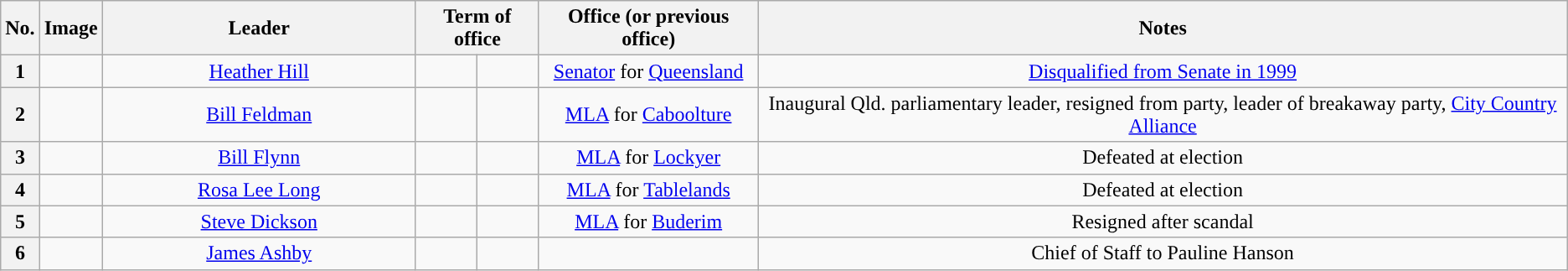<table class="wikitable" style="text-align:center">
<tr>
<th width=2%>No.</th>
<th>Image</th>
<th style="width:20%;">Leader</th>
<th colspan="2">Term of office</th>
<th>Office (or previous office)</th>
<th>Notes</th>
</tr>
<tr>
<th style="background:">1</th>
<td></td>
<td style="text-align:center;"><a href='#'>Heather Hill</a></td>
<td></td>
<td></td>
<td><a href='#'>Senator</a> for <a href='#'>Queensland</a><br></td>
<td><a href='#'>Disqualified from Senate in 1999</a></td>
</tr>
<tr>
<th style="background:">2</th>
<td></td>
<td style="text-align:center;"><a href='#'>Bill Feldman</a></td>
<td></td>
<td></td>
<td><a href='#'>MLA</a> for <a href='#'>Caboolture</a><br> </td>
<td>Inaugural Qld. parliamentary leader, resigned from party, leader of breakaway party, <a href='#'>City Country Alliance</a> </td>
</tr>
<tr>
<th style="background:">3</th>
<td></td>
<td style="text-align:center;"><a href='#'>Bill Flynn</a></td>
<td></td>
<td></td>
<td><a href='#'>MLA</a> for <a href='#'>Lockyer</a><br> </td>
<td>Defeated at election</td>
</tr>
<tr>
<th style="background:">4</th>
<td></td>
<td style="text-align:center;"><a href='#'>Rosa Lee Long</a></td>
<td></td>
<td></td>
<td><a href='#'>MLA</a> for <a href='#'>Tablelands</a><br> </td>
<td>Defeated at election</td>
</tr>
<tr>
<th style="background:">5</th>
<td></td>
<td style="text-align:center;"><a href='#'>Steve Dickson</a></td>
<td></td>
<td></td>
<td><a href='#'>MLA</a> for <a href='#'>Buderim</a><br></td>
<td>Resigned after scandal</td>
</tr>
<tr>
<th style="background:">6</th>
<td></td>
<td style="text-align:center;"><a href='#'>James Ashby</a></td>
<td></td>
<td></td>
<td></td>
<td>Chief of Staff to Pauline Hanson</td>
</tr>
</table>
